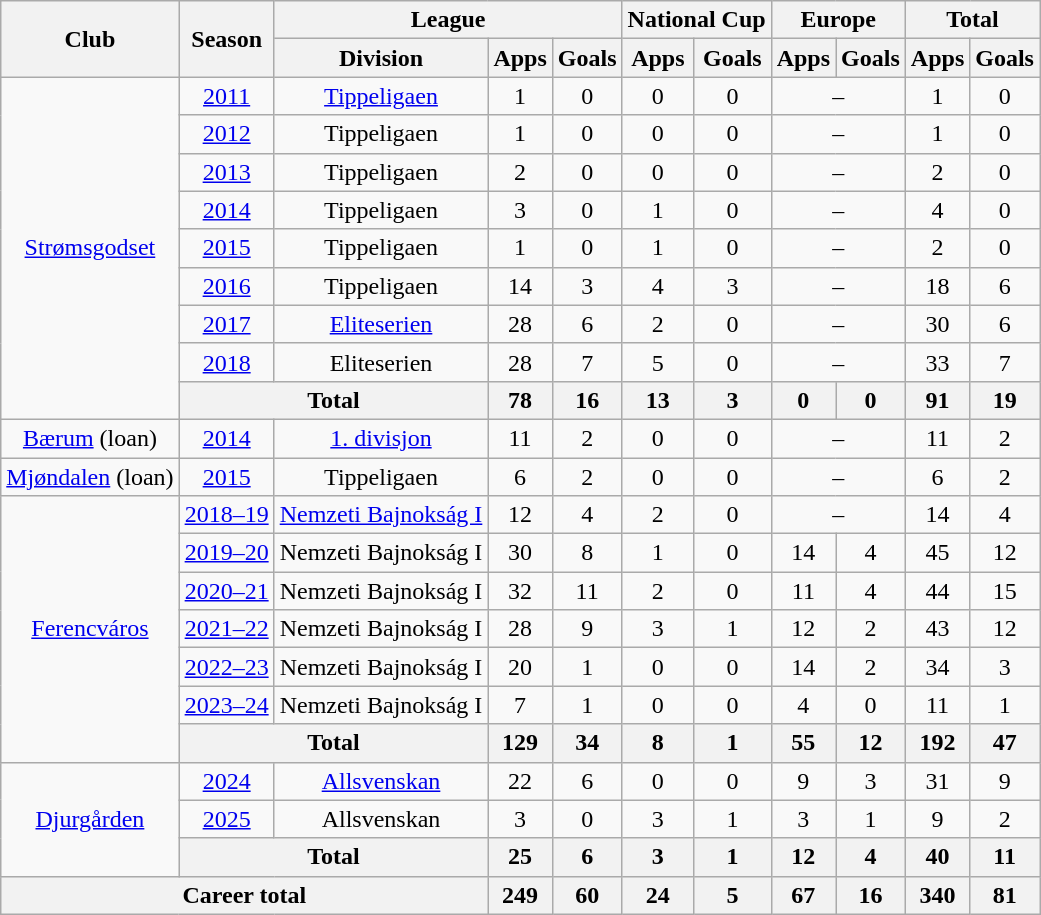<table class="wikitable" style="text-align:center">
<tr>
<th rowspan="2">Club</th>
<th rowspan="2">Season</th>
<th colspan="3">League</th>
<th colspan="2">National Cup</th>
<th colspan="2">Europe</th>
<th colspan="2">Total</th>
</tr>
<tr>
<th>Division</th>
<th>Apps</th>
<th>Goals</th>
<th>Apps</th>
<th>Goals</th>
<th>Apps</th>
<th>Goals</th>
<th>Apps</th>
<th>Goals</th>
</tr>
<tr>
<td rowspan="9"><a href='#'>Strømsgodset</a></td>
<td><a href='#'>2011</a></td>
<td><a href='#'>Tippeligaen</a></td>
<td>1</td>
<td>0</td>
<td>0</td>
<td>0</td>
<td colspan="2">–</td>
<td>1</td>
<td>0</td>
</tr>
<tr>
<td><a href='#'>2012</a></td>
<td>Tippeligaen</td>
<td>1</td>
<td>0</td>
<td>0</td>
<td>0</td>
<td colspan="2">–</td>
<td>1</td>
<td>0</td>
</tr>
<tr>
<td><a href='#'>2013</a></td>
<td>Tippeligaen</td>
<td>2</td>
<td>0</td>
<td>0</td>
<td>0</td>
<td colspan="2">–</td>
<td>2</td>
<td>0</td>
</tr>
<tr>
<td><a href='#'>2014</a></td>
<td>Tippeligaen</td>
<td>3</td>
<td>0</td>
<td>1</td>
<td>0</td>
<td colspan="2">–</td>
<td>4</td>
<td>0</td>
</tr>
<tr>
<td><a href='#'>2015</a></td>
<td>Tippeligaen</td>
<td>1</td>
<td>0</td>
<td>1</td>
<td>0</td>
<td colspan="2">–</td>
<td>2</td>
<td>0</td>
</tr>
<tr>
<td><a href='#'>2016</a></td>
<td>Tippeligaen</td>
<td>14</td>
<td>3</td>
<td>4</td>
<td>3</td>
<td colspan="2">–</td>
<td>18</td>
<td>6</td>
</tr>
<tr>
<td><a href='#'>2017</a></td>
<td><a href='#'>Eliteserien</a></td>
<td>28</td>
<td>6</td>
<td>2</td>
<td>0</td>
<td colspan="2">–</td>
<td>30</td>
<td>6</td>
</tr>
<tr>
<td><a href='#'>2018</a></td>
<td>Eliteserien</td>
<td>28</td>
<td>7</td>
<td>5</td>
<td>0</td>
<td colspan="2">–</td>
<td>33</td>
<td>7</td>
</tr>
<tr>
<th colspan="2">Total</th>
<th>78</th>
<th>16</th>
<th>13</th>
<th>3</th>
<th>0</th>
<th>0</th>
<th>91</th>
<th>19</th>
</tr>
<tr>
<td><a href='#'>Bærum</a> (loan)</td>
<td><a href='#'>2014</a></td>
<td><a href='#'>1. divisjon</a></td>
<td>11</td>
<td>2</td>
<td>0</td>
<td>0</td>
<td colspan="2">–</td>
<td>11</td>
<td>2</td>
</tr>
<tr>
<td><a href='#'>Mjøndalen</a> (loan)</td>
<td><a href='#'>2015</a></td>
<td>Tippeligaen</td>
<td>6</td>
<td>2</td>
<td>0</td>
<td>0</td>
<td colspan="2">–</td>
<td>6</td>
<td>2</td>
</tr>
<tr>
<td rowspan="7"><a href='#'>Ferencváros</a></td>
<td><a href='#'>2018–19</a></td>
<td><a href='#'>Nemzeti Bajnokság I</a></td>
<td>12</td>
<td>4</td>
<td>2</td>
<td>0</td>
<td colspan="2">–</td>
<td>14</td>
<td>4</td>
</tr>
<tr>
<td><a href='#'>2019–20</a></td>
<td>Nemzeti Bajnokság I</td>
<td>30</td>
<td>8</td>
<td>1</td>
<td>0</td>
<td>14</td>
<td>4</td>
<td>45</td>
<td>12</td>
</tr>
<tr>
<td><a href='#'>2020–21</a></td>
<td>Nemzeti Bajnokság I</td>
<td>32</td>
<td>11</td>
<td>2</td>
<td>0</td>
<td>11</td>
<td>4</td>
<td>44</td>
<td>15</td>
</tr>
<tr>
<td><a href='#'>2021–22</a></td>
<td>Nemzeti Bajnokság I</td>
<td>28</td>
<td>9</td>
<td>3</td>
<td>1</td>
<td>12</td>
<td>2</td>
<td>43</td>
<td>12</td>
</tr>
<tr>
<td><a href='#'>2022–23</a></td>
<td>Nemzeti Bajnokság I</td>
<td>20</td>
<td>1</td>
<td>0</td>
<td>0</td>
<td>14</td>
<td>2</td>
<td>34</td>
<td>3</td>
</tr>
<tr>
<td><a href='#'>2023–24</a></td>
<td>Nemzeti Bajnokság I</td>
<td>7</td>
<td>1</td>
<td>0</td>
<td>0</td>
<td>4</td>
<td>0</td>
<td>11</td>
<td>1</td>
</tr>
<tr>
<th colspan="2">Total</th>
<th>129</th>
<th>34</th>
<th>8</th>
<th>1</th>
<th>55</th>
<th>12</th>
<th>192</th>
<th>47</th>
</tr>
<tr>
<td rowspan="3"><a href='#'>Djurgården</a></td>
<td><a href='#'>2024</a></td>
<td><a href='#'>Allsvenskan</a></td>
<td>22</td>
<td>6</td>
<td>0</td>
<td>0</td>
<td>9</td>
<td>3</td>
<td>31</td>
<td>9</td>
</tr>
<tr>
<td><a href='#'>2025</a></td>
<td>Allsvenskan</td>
<td>3</td>
<td>0</td>
<td>3</td>
<td>1</td>
<td>3</td>
<td>1</td>
<td>9</td>
<td>2</td>
</tr>
<tr>
<th colspan="2">Total</th>
<th>25</th>
<th>6</th>
<th>3</th>
<th>1</th>
<th>12</th>
<th>4</th>
<th>40</th>
<th>11</th>
</tr>
<tr>
<th colspan="3">Career total</th>
<th>249</th>
<th>60</th>
<th>24</th>
<th>5</th>
<th>67</th>
<th>16</th>
<th>340</th>
<th>81</th>
</tr>
</table>
